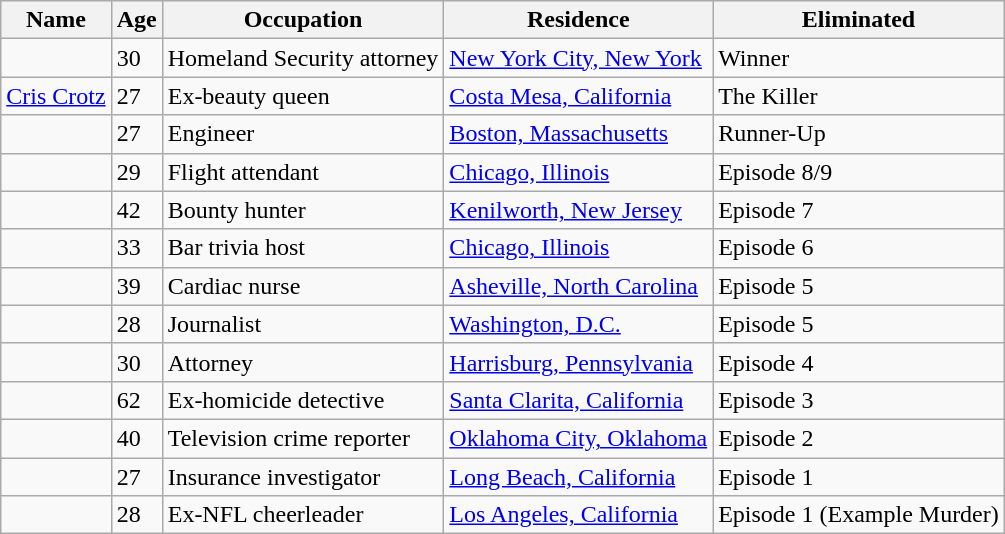<table class="wikitable sortable">
<tr>
<th>Name</th>
<th>Age</th>
<th>Occupation</th>
<th>Residence</th>
<th>Eliminated</th>
</tr>
<tr>
<td></td>
<td>30</td>
<td>Homeland Security attorney</td>
<td><a href='#'>New York City, New York</a></td>
<td>Winner</td>
</tr>
<tr>
<td><a href='#'>Cris Crotz</a></td>
<td>27</td>
<td>Ex-beauty queen</td>
<td><a href='#'>Costa Mesa, California</a></td>
<td>The Killer</td>
</tr>
<tr>
<td></td>
<td>27</td>
<td>Engineer</td>
<td><a href='#'>Boston, Massachusetts</a></td>
<td>Runner-Up</td>
</tr>
<tr>
<td></td>
<td>29</td>
<td>Flight attendant</td>
<td><a href='#'>Chicago, Illinois</a></td>
<td>Episode 8/9</td>
</tr>
<tr>
<td></td>
<td>42</td>
<td>Bounty hunter</td>
<td><a href='#'>Kenilworth, New Jersey</a></td>
<td>Episode 7</td>
</tr>
<tr>
<td></td>
<td>33</td>
<td>Bar trivia host</td>
<td><a href='#'>Chicago, Illinois</a></td>
<td>Episode 6</td>
</tr>
<tr>
<td></td>
<td>39</td>
<td>Cardiac nurse</td>
<td><a href='#'>Asheville, North Carolina</a></td>
<td>Episode 5</td>
</tr>
<tr>
<td></td>
<td>28</td>
<td>Journalist</td>
<td><a href='#'>Washington, D.C.</a></td>
<td>Episode 5</td>
</tr>
<tr>
<td></td>
<td>30</td>
<td>Attorney</td>
<td><a href='#'>Harrisburg, Pennsylvania</a></td>
<td>Episode 4</td>
</tr>
<tr>
<td></td>
<td>62</td>
<td>Ex-homicide detective</td>
<td><a href='#'>Santa Clarita, California</a></td>
<td>Episode 3</td>
</tr>
<tr>
<td></td>
<td>40</td>
<td>Television crime reporter</td>
<td><a href='#'>Oklahoma City, Oklahoma</a></td>
<td>Episode 2</td>
</tr>
<tr>
<td></td>
<td>27</td>
<td>Insurance investigator</td>
<td><a href='#'>Long Beach, California</a></td>
<td>Episode 1</td>
</tr>
<tr>
<td></td>
<td>28</td>
<td>Ex-NFL cheerleader</td>
<td><a href='#'>Los Angeles, California</a></td>
<td>Episode 1 (Example Murder)</td>
</tr>
</table>
